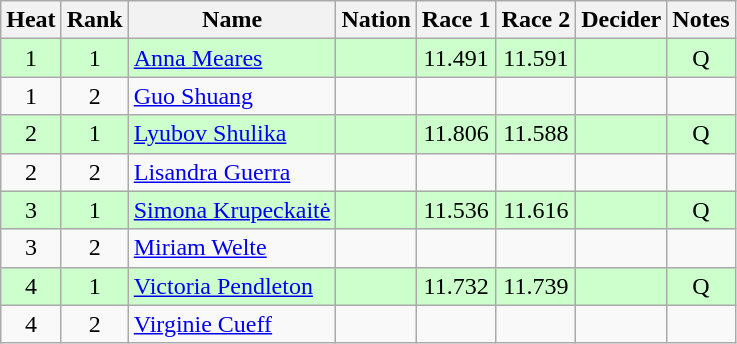<table class="wikitable sortable" style="text-align:center">
<tr>
<th>Heat</th>
<th>Rank</th>
<th>Name</th>
<th>Nation</th>
<th>Race 1</th>
<th>Race 2</th>
<th>Decider</th>
<th>Notes</th>
</tr>
<tr bgcolor=ccffcc>
<td>1</td>
<td>1</td>
<td align=left><a href='#'>Anna Meares</a></td>
<td align=left></td>
<td>11.491</td>
<td>11.591</td>
<td></td>
<td>Q</td>
</tr>
<tr>
<td>1</td>
<td>2</td>
<td align=left><a href='#'>Guo Shuang</a></td>
<td align=left></td>
<td></td>
<td></td>
<td></td>
<td></td>
</tr>
<tr bgcolor=ccffcc>
<td>2</td>
<td>1</td>
<td align=left><a href='#'>Lyubov Shulika</a></td>
<td align=left></td>
<td>11.806</td>
<td>11.588</td>
<td></td>
<td>Q</td>
</tr>
<tr>
<td>2</td>
<td>2</td>
<td align=left><a href='#'>Lisandra Guerra</a></td>
<td align=left></td>
<td></td>
<td></td>
<td></td>
<td></td>
</tr>
<tr bgcolor=ccffcc>
<td>3</td>
<td>1</td>
<td align=left><a href='#'>Simona Krupeckaitė</a></td>
<td align=left></td>
<td>11.536</td>
<td>11.616</td>
<td></td>
<td>Q</td>
</tr>
<tr>
<td>3</td>
<td>2</td>
<td align=left><a href='#'>Miriam Welte</a></td>
<td align=left></td>
<td></td>
<td></td>
<td></td>
<td></td>
</tr>
<tr bgcolor=ccffcc>
<td>4</td>
<td>1</td>
<td align=left><a href='#'>Victoria Pendleton</a></td>
<td align=left></td>
<td>11.732</td>
<td>11.739</td>
<td></td>
<td>Q</td>
</tr>
<tr>
<td>4</td>
<td>2</td>
<td align=left><a href='#'>Virginie Cueff</a></td>
<td align=left></td>
<td></td>
<td></td>
<td></td>
<td></td>
</tr>
</table>
